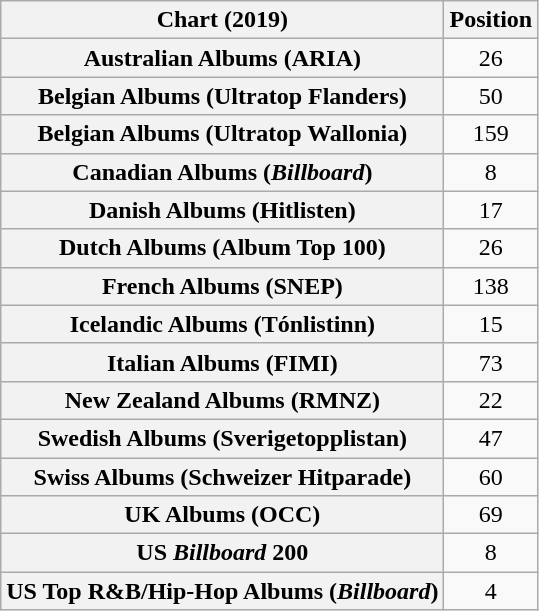<table class="wikitable sortable plainrowheaders" style="text-align:center">
<tr>
<th scope="col">Chart (2019)</th>
<th scope="col">Position</th>
</tr>
<tr>
<th scope="row">Australian Albums (ARIA)</th>
<td>26</td>
</tr>
<tr>
<th scope="row">Belgian Albums (Ultratop Flanders)</th>
<td>50</td>
</tr>
<tr>
<th scope="row">Belgian Albums (Ultratop Wallonia)</th>
<td>159</td>
</tr>
<tr>
<th scope="row">Canadian Albums (<em>Billboard</em>)</th>
<td>8</td>
</tr>
<tr>
<th scope="row">Danish Albums (Hitlisten)</th>
<td>17</td>
</tr>
<tr>
<th scope="row">Dutch Albums (Album Top 100)</th>
<td>26</td>
</tr>
<tr>
<th scope="row">French Albums (SNEP)</th>
<td>138</td>
</tr>
<tr>
<th scope="row">Icelandic Albums (Tónlistinn)</th>
<td>15</td>
</tr>
<tr>
<th scope="row">Italian Albums (FIMI)</th>
<td>73</td>
</tr>
<tr>
<th scope="row">New Zealand Albums (RMNZ)</th>
<td>22</td>
</tr>
<tr>
<th scope="row">Swedish Albums (Sverigetopplistan)</th>
<td>47</td>
</tr>
<tr>
<th scope="row">Swiss Albums (Schweizer Hitparade)</th>
<td>60</td>
</tr>
<tr>
<th scope="row">UK Albums (OCC)</th>
<td>69</td>
</tr>
<tr>
<th scope="row">US <em>Billboard</em> 200</th>
<td>8</td>
</tr>
<tr>
<th scope="row">US Top R&B/Hip-Hop Albums (<em>Billboard</em>)</th>
<td>4</td>
</tr>
</table>
